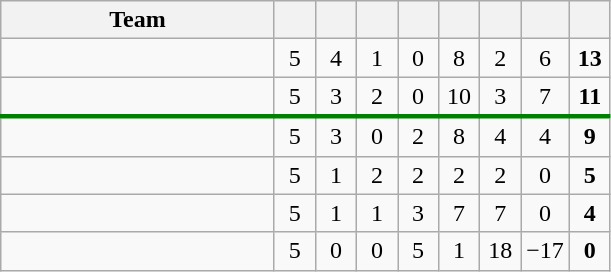<table class="wikitable" style="text-align: center;">
<tr>
<th width="175">Team</th>
<th width="20"></th>
<th width="20"></th>
<th width="20"></th>
<th width="20"></th>
<th width="20"></th>
<th width="20"></th>
<th width="20"></th>
<th width="20"></th>
</tr>
<tr>
<td style="text-align:left;"></td>
<td>5</td>
<td>4</td>
<td>1</td>
<td>0</td>
<td>8</td>
<td>2</td>
<td>6</td>
<td><strong>13</strong></td>
</tr>
<tr style="border-bottom:3px solid green;">
<td style="text-align:left;"></td>
<td>5</td>
<td>3</td>
<td>2</td>
<td>0</td>
<td>10</td>
<td>3</td>
<td>7</td>
<td><strong>11</strong></td>
</tr>
<tr>
<td style="text-align:left;"></td>
<td>5</td>
<td>3</td>
<td>0</td>
<td>2</td>
<td>8</td>
<td>4</td>
<td>4</td>
<td><strong>9</strong></td>
</tr>
<tr>
<td style="text-align:left;"></td>
<td>5</td>
<td>1</td>
<td>2</td>
<td>2</td>
<td>2</td>
<td>2</td>
<td>0</td>
<td><strong>5</strong></td>
</tr>
<tr>
<td style="text-align:left;"></td>
<td>5</td>
<td>1</td>
<td>1</td>
<td>3</td>
<td>7</td>
<td>7</td>
<td>0</td>
<td><strong>4</strong></td>
</tr>
<tr>
<td style="text-align:left;"></td>
<td>5</td>
<td>0</td>
<td>0</td>
<td>5</td>
<td>1</td>
<td>18</td>
<td>−17</td>
<td><strong>0</strong></td>
</tr>
</table>
